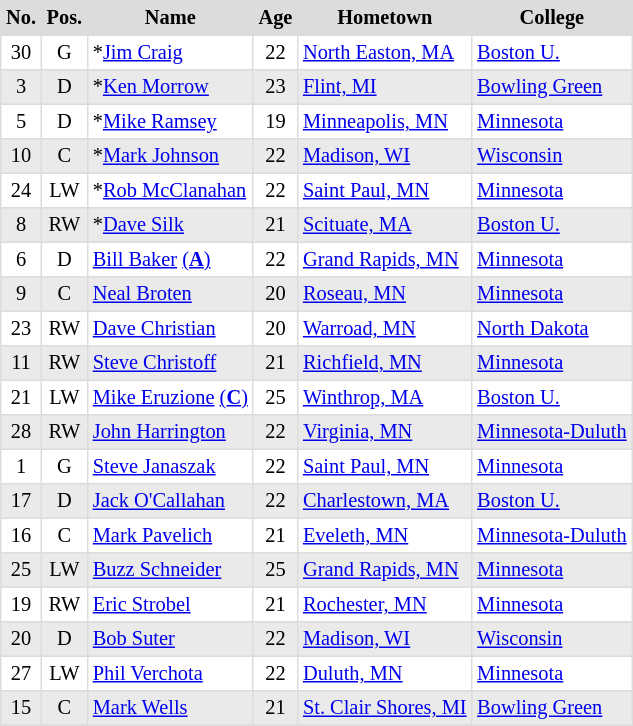<table cellpadding="3" cellspacing="1" border="0" style="background:#dcdcdc; font-size:85%">
<tr>
<th>No.</th>
<th style="text-align:center;">Pos.</th>
<th>Name</th>
<th>Age</th>
<th>Hometown</th>
<th>College</th>
</tr>
<tr style="background:#fff;">
<td style="text-align:center;">30</td>
<td style="text-align:center;">G</td>
<td>*<a href='#'>Jim Craig</a></td>
<td style="text-align:center;">22</td>
<td><a href='#'>North Easton, MA</a></td>
<td><a href='#'>Boston U.</a></td>
</tr>
<tr style="background:#eaeaea;">
<td style="text-align:center;">3</td>
<td style="text-align:center;">D</td>
<td>*<a href='#'>Ken Morrow</a></td>
<td style="text-align:center;">23</td>
<td><a href='#'>Flint, MI</a></td>
<td><a href='#'>Bowling Green</a></td>
</tr>
<tr style="background:#fff;">
<td style="text-align:center;">5</td>
<td style="text-align:center;">D</td>
<td>*<a href='#'>Mike Ramsey</a></td>
<td style="text-align:center;">19</td>
<td><a href='#'>Minneapolis, MN</a></td>
<td><a href='#'>Minnesota</a></td>
</tr>
<tr style="background:#eaeaea;">
<td style="text-align:center;">10</td>
<td style="text-align:center;">C</td>
<td>*<a href='#'>Mark Johnson</a></td>
<td style="text-align:center;">22</td>
<td><a href='#'>Madison, WI</a></td>
<td><a href='#'>Wisconsin</a></td>
</tr>
<tr style="background:#fff;">
<td style="text-align:center;">24</td>
<td style="text-align:center;">LW</td>
<td>*<a href='#'>Rob McClanahan</a></td>
<td style="text-align:center;">22</td>
<td><a href='#'>Saint Paul, MN</a></td>
<td><a href='#'>Minnesota</a></td>
</tr>
<tr style="background:#eaeaea;">
<td style="text-align:center;">8</td>
<td style="text-align:center;">RW</td>
<td>*<a href='#'>Dave Silk</a></td>
<td style="text-align:center;">21</td>
<td><a href='#'>Scituate, MA</a></td>
<td><a href='#'>Boston U.</a></td>
</tr>
<tr style="background:#fff;">
<td style="text-align:center;">6</td>
<td style="text-align:center;">D</td>
<td><a href='#'>Bill Baker</a> <a href='#'>(<strong>A</strong>)</a></td>
<td style="text-align:center;">22</td>
<td><a href='#'>Grand Rapids, MN</a></td>
<td><a href='#'>Minnesota</a></td>
</tr>
<tr style="background:#eaeaea;">
<td style="text-align:center;">9</td>
<td style="text-align:center;">C</td>
<td><a href='#'>Neal Broten</a></td>
<td style="text-align:center;">20</td>
<td><a href='#'>Roseau, MN</a></td>
<td><a href='#'>Minnesota</a></td>
</tr>
<tr style="background:#fff;">
<td style="text-align:center;">23</td>
<td style="text-align:center;">RW</td>
<td><a href='#'>Dave Christian</a></td>
<td style="text-align:center;">20</td>
<td><a href='#'>Warroad, MN</a></td>
<td><a href='#'>North Dakota</a></td>
</tr>
<tr style="background:#eaeaea;">
<td style="text-align:center;">11</td>
<td style="text-align:center;">RW</td>
<td><a href='#'>Steve Christoff</a></td>
<td style="text-align:center;">21</td>
<td><a href='#'>Richfield, MN</a></td>
<td><a href='#'>Minnesota</a></td>
</tr>
<tr style="background:#fff;">
<td style="text-align:center;">21</td>
<td style="text-align:center;">LW</td>
<td><a href='#'>Mike Eruzione</a> <a href='#'>(<strong>C</strong>)</a></td>
<td style="text-align:center;">25</td>
<td><a href='#'>Winthrop, MA</a></td>
<td><a href='#'>Boston U.</a></td>
</tr>
<tr style="background:#eaeaea;">
<td style="text-align:center;">28</td>
<td style="text-align:center;">RW</td>
<td><a href='#'>John Harrington</a></td>
<td style="text-align:center;">22</td>
<td><a href='#'>Virginia, MN</a></td>
<td><a href='#'>Minnesota-Duluth</a></td>
</tr>
<tr style="background:#fff;">
<td style="text-align:center;">1</td>
<td style="text-align:center;">G</td>
<td><a href='#'>Steve Janaszak</a></td>
<td style="text-align:center;">22</td>
<td><a href='#'>Saint Paul, MN</a></td>
<td><a href='#'>Minnesota</a></td>
</tr>
<tr style="background:#eaeaea;">
<td style="text-align:center;">17</td>
<td style="text-align:center;">D</td>
<td><a href='#'>Jack O'Callahan</a></td>
<td style="text-align:center;">22</td>
<td><a href='#'>Charlestown, MA</a></td>
<td><a href='#'>Boston U.</a></td>
</tr>
<tr style="background:#fff;">
<td style="text-align:center;">16</td>
<td style="text-align:center;">C</td>
<td><a href='#'>Mark Pavelich</a></td>
<td style="text-align:center;">21</td>
<td><a href='#'>Eveleth, MN</a></td>
<td><a href='#'>Minnesota-Duluth</a></td>
</tr>
<tr style="background:#eaeaea;">
<td style="text-align:center;">25</td>
<td style="text-align:center;">LW</td>
<td><a href='#'>Buzz Schneider</a></td>
<td style="text-align:center;">25</td>
<td><a href='#'>Grand Rapids, MN</a></td>
<td><a href='#'>Minnesota</a></td>
</tr>
<tr style="background:#fff;">
<td style="text-align:center;">19</td>
<td style="text-align:center;">RW</td>
<td><a href='#'>Eric Strobel</a></td>
<td style="text-align:center;">21</td>
<td><a href='#'>Rochester, MN</a></td>
<td><a href='#'>Minnesota</a></td>
</tr>
<tr style="background:#eaeaea;">
<td style="text-align:center;">20</td>
<td style="text-align:center;">D</td>
<td><a href='#'>Bob Suter</a></td>
<td style="text-align:center;">22</td>
<td><a href='#'>Madison, WI</a></td>
<td><a href='#'>Wisconsin</a></td>
</tr>
<tr style="background:#fff;">
<td style="text-align:center;">27</td>
<td style="text-align:center;">LW</td>
<td><a href='#'>Phil Verchota</a></td>
<td style="text-align:center;">22</td>
<td><a href='#'>Duluth, MN</a></td>
<td><a href='#'>Minnesota</a></td>
</tr>
<tr style="background:#eaeaea;">
<td style="text-align:center;">15</td>
<td style="text-align:center;">C</td>
<td><a href='#'>Mark Wells</a></td>
<td style="text-align:center;">21</td>
<td><a href='#'>St. Clair Shores, MI</a></td>
<td><a href='#'>Bowling Green</a></td>
</tr>
</table>
